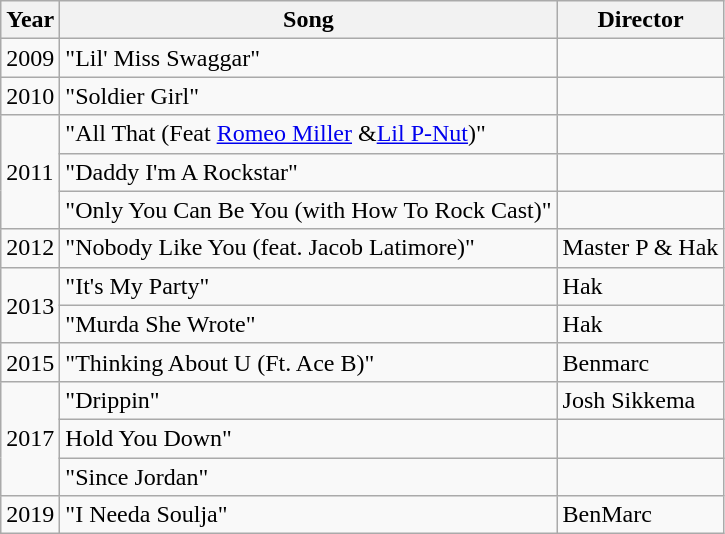<table class="wikitable">
<tr>
<th>Year</th>
<th>Song</th>
<th>Director</th>
</tr>
<tr>
<td>2009</td>
<td>"Lil' Miss Swaggar"</td>
<td></td>
</tr>
<tr>
<td>2010</td>
<td>"Soldier Girl"</td>
<td></td>
</tr>
<tr>
<td rowspan=3>2011</td>
<td>"All That (Feat <a href='#'>Romeo Miller</a> &<a href='#'>Lil P-Nut</a>)"</td>
<td></td>
</tr>
<tr>
<td>"Daddy I'm A Rockstar"</td>
<td></td>
</tr>
<tr>
<td>"Only You Can Be You (with How To Rock Cast)"</td>
<td></td>
</tr>
<tr>
<td>2012</td>
<td>"Nobody Like You (feat. Jacob Latimore)"</td>
<td>Master P & Hak</td>
</tr>
<tr>
<td rowspan=2>2013</td>
<td>"It's My Party"</td>
<td>Hak</td>
</tr>
<tr>
<td>"Murda She Wrote"</td>
<td>Hak</td>
</tr>
<tr>
<td rowspan=1>2015</td>
<td>"Thinking About U (Ft. Ace B)"</td>
<td>Benmarc</td>
</tr>
<tr>
<td rowspan=3>2017</td>
<td>"Drippin"</td>
<td>Josh Sikkema</td>
</tr>
<tr>
<td>Hold You Down"</td>
<td></td>
</tr>
<tr>
<td>"Since Jordan"</td>
<td></td>
</tr>
<tr>
<td>2019</td>
<td>"I Needa Soulja"</td>
<td>BenMarc</td>
</tr>
</table>
